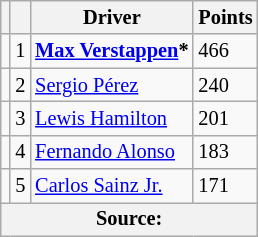<table class="wikitable" style="font-size: 85%;">
<tr>
<th scope="col"></th>
<th scope="col"></th>
<th scope="col">Driver</th>
<th scope="col">Points</th>
</tr>
<tr>
<td align="left"></td>
<td align="center">1</td>
<td> <strong><a href='#'>Max Verstappen</a>*</strong></td>
<td align="left">466</td>
</tr>
<tr>
<td align="left"></td>
<td align="center">2</td>
<td> <a href='#'>Sergio Pérez</a></td>
<td align="left">240</td>
</tr>
<tr>
<td align="left"></td>
<td align="center">3</td>
<td> <a href='#'>Lewis Hamilton</a></td>
<td align="left">201</td>
</tr>
<tr>
<td align="left"></td>
<td align="center">4</td>
<td> <a href='#'>Fernando Alonso</a></td>
<td align="left">183</td>
</tr>
<tr>
<td align="left"></td>
<td align="center">5</td>
<td> <a href='#'>Carlos Sainz Jr.</a></td>
<td align="left">171</td>
</tr>
<tr>
<th colspan=4>Source:</th>
</tr>
</table>
